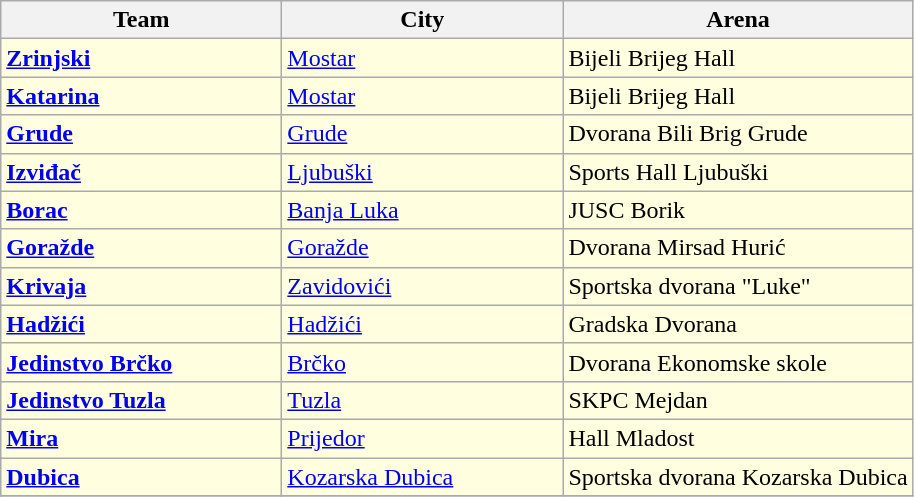<table class="wikitable sortable">
<tr>
<th width=180>Team</th>
<th width=180>City</th>
<th>Arena</th>
</tr>
<tr bgcolor=ffffe0>
<td><strong><a href='#'>Zrinjski</a></strong></td>
<td><a href='#'>Mostar</a></td>
<td>Bijeli Brijeg Hall</td>
</tr>
<tr bgcolor=ffffe0>
<td><strong><a href='#'>Katarina</a></strong></td>
<td><a href='#'>Mostar</a></td>
<td>Bijeli Brijeg Hall</td>
</tr>
<tr bgcolor=ffffe0>
<td><strong><a href='#'>Grude</a></strong></td>
<td><a href='#'>Grude</a></td>
<td>Dvorana Bili Brig Grude</td>
</tr>
<tr bgcolor=ffffe0>
<td><strong><a href='#'>Izviđač</a></strong></td>
<td><a href='#'>Ljubuški</a></td>
<td>Sports Hall Ljubuški</td>
</tr>
<tr bgcolor=ffffe0>
<td><strong><a href='#'>Borac</a></strong></td>
<td><a href='#'>Banja Luka</a></td>
<td>JUSC Borik</td>
</tr>
<tr bgcolor=ffffe0>
<td><strong><a href='#'>Goražde</a></strong></td>
<td><a href='#'>Goražde</a></td>
<td>Dvorana Mirsad Hurić</td>
</tr>
<tr bgcolor=ffffe0>
<td><strong><a href='#'>Krivaja</a></strong></td>
<td><a href='#'>Zavidovići</a></td>
<td>Sportska dvorana "Luke"</td>
</tr>
<tr bgcolor=ffffe0>
<td><strong><a href='#'>Hadžići</a></strong></td>
<td><a href='#'>Hadžići</a></td>
<td>Gradska Dvorana</td>
</tr>
<tr bgcolor=ffffe0>
<td><strong><a href='#'>Jedinstvo Brčko</a></strong></td>
<td><a href='#'>Brčko</a></td>
<td>Dvorana Ekonomske skole</td>
</tr>
<tr bgcolor=ffffe0>
<td><strong><a href='#'>Jedinstvo Tuzla</a></strong></td>
<td><a href='#'>Tuzla</a></td>
<td>SKPC Mejdan</td>
</tr>
<tr bgcolor=ffffe0>
<td><strong><a href='#'>Mira</a></strong></td>
<td><a href='#'>Prijedor</a></td>
<td>Hall Mladost</td>
</tr>
<tr bgcolor=ffffe0>
<td><strong><a href='#'>Dubica</a></strong></td>
<td><a href='#'>Kozarska Dubica</a></td>
<td>Sportska dvorana Kozarska Dubica</td>
</tr>
<tr>
</tr>
</table>
